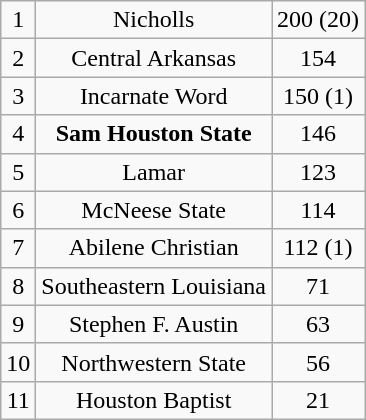<table class="wikitable">
<tr align="center">
<td>1</td>
<td>Nicholls</td>
<td>200 (20)</td>
</tr>
<tr align="center">
<td>2</td>
<td>Central Arkansas</td>
<td>154</td>
</tr>
<tr align="center">
<td>3</td>
<td>Incarnate Word</td>
<td>150 (1)</td>
</tr>
<tr align="center">
<td>4</td>
<td><strong>Sam Houston State</strong></td>
<td>146</td>
</tr>
<tr align="center">
<td>5</td>
<td>Lamar</td>
<td>123</td>
</tr>
<tr align="center">
<td>6</td>
<td>McNeese State</td>
<td>114</td>
</tr>
<tr align="center">
<td>7</td>
<td>Abilene Christian</td>
<td>112 (1)</td>
</tr>
<tr align="center">
<td>8</td>
<td>Southeastern Louisiana</td>
<td>71</td>
</tr>
<tr align="center">
<td>9</td>
<td>Stephen F. Austin</td>
<td>63</td>
</tr>
<tr align="center">
<td>10</td>
<td>Northwestern State</td>
<td>56</td>
</tr>
<tr align="center">
<td>11</td>
<td>Houston Baptist</td>
<td>21</td>
</tr>
</table>
